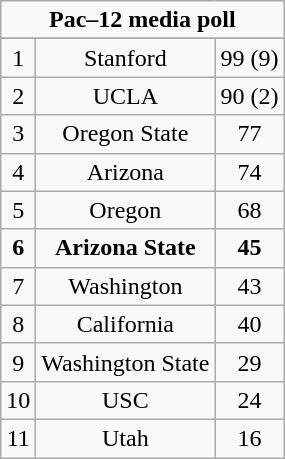<table class="wikitable" style="display: inline-table;">
<tr>
<td align="center" Colspan="3"><strong>Pac–12 media poll</strong></td>
</tr>
<tr align="center">
</tr>
<tr align="center">
<td>1</td>
<td>Stanford</td>
<td>99 (9)</td>
</tr>
<tr align="center">
<td>2</td>
<td>UCLA</td>
<td>90 (2)</td>
</tr>
<tr align="center">
<td>3</td>
<td>Oregon State</td>
<td>77</td>
</tr>
<tr align="center">
<td>4</td>
<td>Arizona</td>
<td>74</td>
</tr>
<tr align="center">
<td>5</td>
<td>Oregon</td>
<td>68</td>
</tr>
<tr align="center">
<td><strong>6</strong></td>
<td><strong>Arizona State</strong></td>
<td><strong>45</strong></td>
</tr>
<tr align="center">
<td>7</td>
<td>Washington</td>
<td>43</td>
</tr>
<tr align="center">
<td>8</td>
<td>California</td>
<td>40</td>
</tr>
<tr align="center">
<td>9</td>
<td>Washington State</td>
<td>29</td>
</tr>
<tr align="center">
<td>10</td>
<td>USC</td>
<td>24</td>
</tr>
<tr align="center">
<td>11</td>
<td>Utah</td>
<td>16</td>
</tr>
</table>
